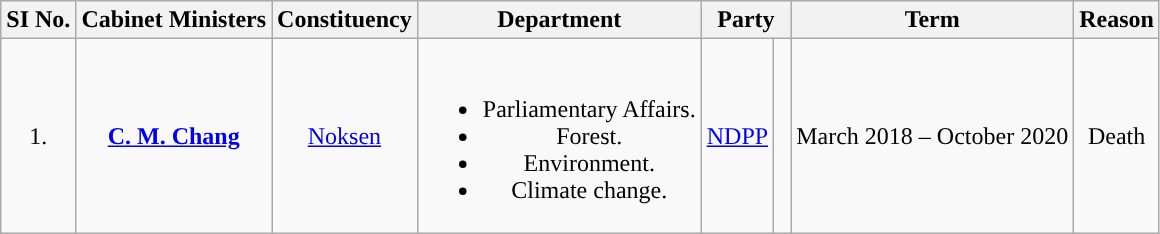<table class = "wikitable">
<tr>
<th>SI No.</th>
<th>Cabinet Ministers</th>
<th>Constituency</th>
<th>Department</th>
<th colspan="2" scope="col">Party</th>
<th>Term</th>
<th>Reason</th>
</tr>
<tr style="text-align:center; height:60px;">
<td>1.</td>
<td><strong><a href='#'>C. M. Chang</a></strong></td>
<td><a href='#'>Noksen</a></td>
<td><br><ul><li>Parliamentary Affairs.</li><li>Forest.</li><li>Environment.</li><li>Climate change.</li></ul></td>
<td><a href='#'>NDPP</a></td>
<td width="4px"></td>
<td>March 2018 – October 2020</td>
<td>Death</td>
</tr>
</table>
